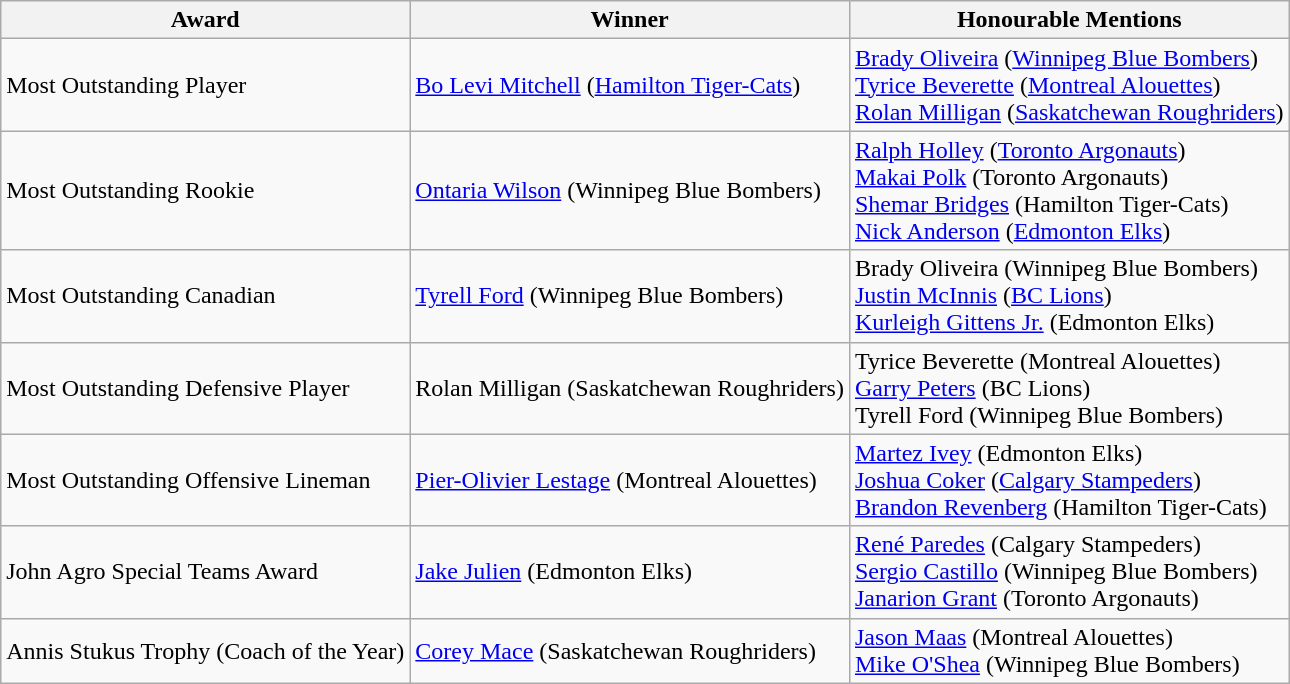<table class="wikitable collapsible collapsed">
<tr>
<th>Award</th>
<th>Winner</th>
<th>Honourable Mentions</th>
</tr>
<tr>
<td>Most Outstanding Player</td>
<td><a href='#'>Bo Levi Mitchell</a> (<a href='#'>Hamilton Tiger-Cats</a>)</td>
<td><a href='#'>Brady Oliveira</a> (<a href='#'>Winnipeg Blue Bombers</a>)<br><a href='#'>Tyrice Beverette</a> (<a href='#'>Montreal Alouettes</a>)<br><a href='#'>Rolan Milligan</a> (<a href='#'>Saskatchewan Roughriders</a>)</td>
</tr>
<tr>
<td>Most Outstanding Rookie</td>
<td><a href='#'>Ontaria Wilson</a> (Winnipeg Blue Bombers)</td>
<td><a href='#'>Ralph Holley</a> (<a href='#'>Toronto Argonauts</a>)<br><a href='#'>Makai Polk</a> (Toronto Argonauts)<br><a href='#'>Shemar Bridges</a> (Hamilton Tiger-Cats)<br><a href='#'>Nick Anderson</a> (<a href='#'>Edmonton Elks</a>)</td>
</tr>
<tr>
<td>Most Outstanding Canadian</td>
<td><a href='#'>Tyrell Ford</a> (Winnipeg Blue Bombers)</td>
<td>Brady Oliveira (Winnipeg Blue Bombers)<br><a href='#'>Justin McInnis</a> (<a href='#'>BC Lions</a>)<br><a href='#'>Kurleigh Gittens Jr.</a> (Edmonton Elks)</td>
</tr>
<tr>
<td>Most Outstanding Defensive Player</td>
<td>Rolan Milligan (Saskatchewan Roughriders)</td>
<td>Tyrice Beverette (Montreal Alouettes)<br><a href='#'>Garry Peters</a> (BC Lions)<br>Tyrell Ford (Winnipeg Blue Bombers)</td>
</tr>
<tr>
<td>Most Outstanding Offensive Lineman</td>
<td><a href='#'>Pier-Olivier Lestage</a> (Montreal Alouettes)</td>
<td><a href='#'>Martez Ivey</a> (Edmonton Elks)<br><a href='#'>Joshua Coker</a> (<a href='#'>Calgary Stampeders</a>)<br><a href='#'>Brandon Revenberg</a> (Hamilton Tiger-Cats)</td>
</tr>
<tr>
<td>John Agro Special Teams Award</td>
<td><a href='#'>Jake Julien</a> (Edmonton Elks)</td>
<td><a href='#'>René Paredes</a> (Calgary Stampeders)<br><a href='#'>Sergio Castillo</a> (Winnipeg Blue Bombers)<br><a href='#'>Janarion Grant</a> (Toronto Argonauts)</td>
</tr>
<tr>
<td>Annis Stukus Trophy (Coach of the Year)</td>
<td><a href='#'>Corey Mace</a> (Saskatchewan Roughriders)</td>
<td><a href='#'>Jason Maas</a> (Montreal Alouettes)<br><a href='#'>Mike O'Shea</a> (Winnipeg Blue Bombers)</td>
</tr>
</table>
